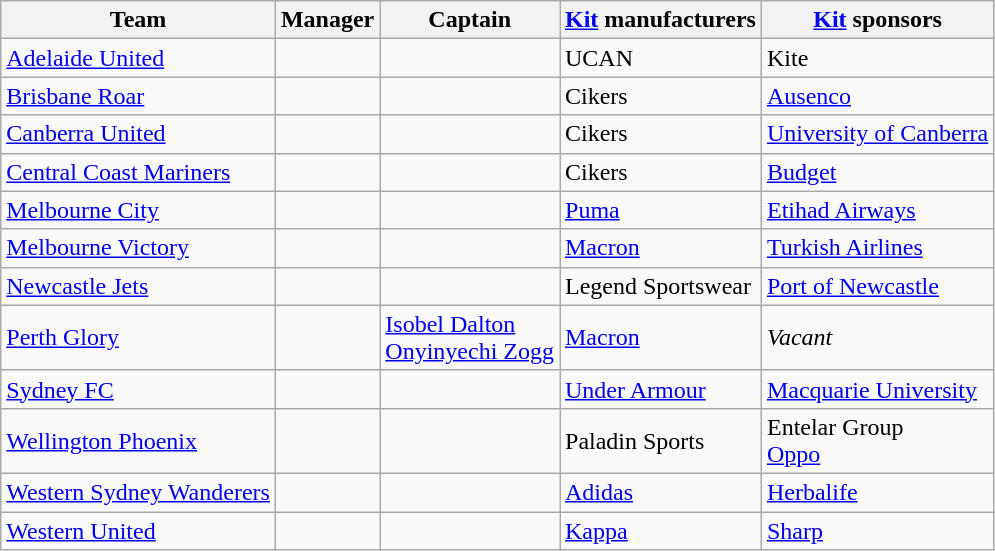<table class="wikitable sortable" style="text-align: left;">
<tr>
<th>Team</th>
<th>Manager</th>
<th>Captain</th>
<th><a href='#'>Kit</a> manufacturers</th>
<th><a href='#'>Kit</a> sponsors</th>
</tr>
<tr>
<td><a href='#'>Adelaide United</a></td>
<td></td>
<td></td>
<td>UCAN</td>
<td>Kite</td>
</tr>
<tr>
<td><a href='#'>Brisbane Roar</a></td>
<td></td>
<td></td>
<td>Cikers</td>
<td><a href='#'>Ausenco</a></td>
</tr>
<tr>
<td><a href='#'>Canberra United</a></td>
<td></td>
<td></td>
<td>Cikers</td>
<td><a href='#'>University of Canberra</a></td>
</tr>
<tr>
<td><a href='#'>Central Coast Mariners</a></td>
<td></td>
<td></td>
<td>Cikers</td>
<td><a href='#'>Budget</a></td>
</tr>
<tr>
<td><a href='#'>Melbourne City</a></td>
<td></td>
<td></td>
<td><a href='#'>Puma</a></td>
<td><a href='#'>Etihad Airways</a></td>
</tr>
<tr>
<td><a href='#'>Melbourne Victory</a></td>
<td></td>
<td></td>
<td><a href='#'>Macron</a></td>
<td><a href='#'>Turkish Airlines</a></td>
</tr>
<tr>
<td><a href='#'>Newcastle Jets</a></td>
<td></td>
<td></td>
<td>Legend Sportswear</td>
<td><a href='#'>Port of Newcastle</a></td>
</tr>
<tr>
<td><a href='#'>Perth Glory</a></td>
<td></td>
<td> <a href='#'>Isobel Dalton</a> <br> <a href='#'>Onyinyechi Zogg</a></td>
<td><a href='#'>Macron</a></td>
<td><em>Vacant</em></td>
</tr>
<tr>
<td><a href='#'>Sydney FC</a></td>
<td></td>
<td></td>
<td><a href='#'>Under Armour</a></td>
<td><a href='#'>Macquarie University</a></td>
</tr>
<tr>
<td><a href='#'>Wellington Phoenix</a></td>
<td></td>
<td></td>
<td>Paladin Sports</td>
<td>Entelar Group <br><a href='#'>Oppo</a></td>
</tr>
<tr>
<td><a href='#'>Western Sydney Wanderers</a></td>
<td></td>
<td></td>
<td><a href='#'>Adidas</a></td>
<td><a href='#'>Herbalife</a></td>
</tr>
<tr>
<td><a href='#'>Western United</a></td>
<td></td>
<td></td>
<td><a href='#'>Kappa</a></td>
<td><a href='#'>Sharp</a></td>
</tr>
</table>
